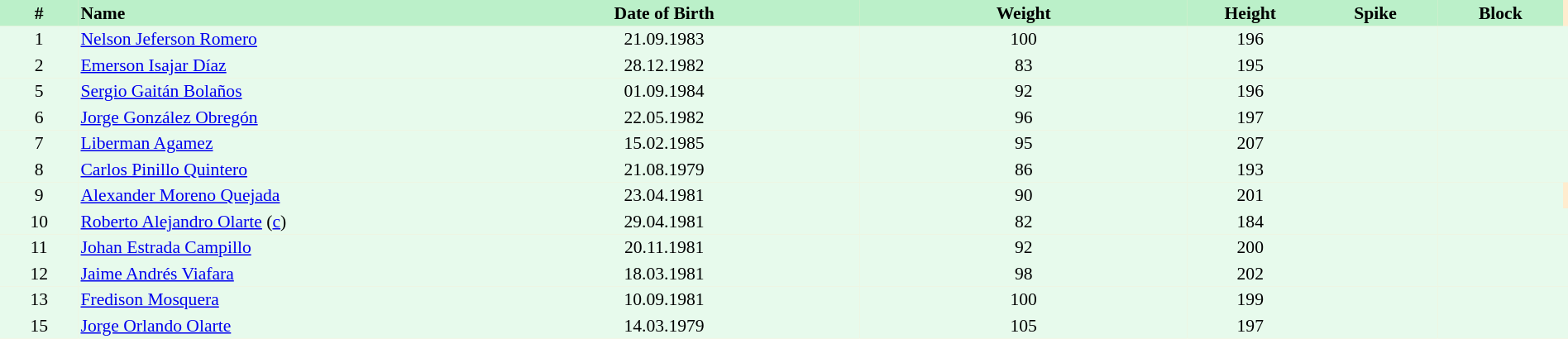<table border=0 cellpadding=2 cellspacing=0  |- bgcolor=#FFECCE style="text-align:center; font-size:90%;" width=100%>
<tr bgcolor=#BBF0C9>
<th width=5%>#</th>
<th width=25% align=left>Name</th>
<th width=25%>Date of Birth</th>
<th width=21%>Weight</th>
<th width=8%>Height</th>
<th width=8%>Spike</th>
<th width=8%>Block</th>
</tr>
<tr bgcolor=#E7FAEC>
<td>1</td>
<td align=left><a href='#'>Nelson Jeferson Romero</a></td>
<td>21.09.1983</td>
<td>100</td>
<td>196</td>
<td></td>
<td></td>
<td></td>
</tr>
<tr bgcolor=#E7FAEC>
<td>2</td>
<td align=left><a href='#'>Emerson Isajar Díaz</a></td>
<td>28.12.1982</td>
<td>83</td>
<td>195</td>
<td></td>
<td></td>
<td></td>
</tr>
<tr bgcolor=#E7FAEC>
<td>5</td>
<td align=left><a href='#'>Sergio Gaitán Bolaños</a></td>
<td>01.09.1984</td>
<td>92</td>
<td>196</td>
<td></td>
<td></td>
<td></td>
</tr>
<tr bgcolor=#E7FAEC>
<td>6</td>
<td align=left><a href='#'>Jorge González Obregón</a></td>
<td>22.05.1982</td>
<td>96</td>
<td>197</td>
<td></td>
<td></td>
<td></td>
</tr>
<tr bgcolor=#E7FAEC>
<td>7</td>
<td align=left><a href='#'>Liberman Agamez</a></td>
<td>15.02.1985</td>
<td>95</td>
<td>207</td>
<td></td>
<td></td>
<td></td>
</tr>
<tr bgcolor=#E7FAEC>
<td>8</td>
<td align=left><a href='#'>Carlos Pinillo Quintero</a></td>
<td>21.08.1979</td>
<td>86</td>
<td>193</td>
<td></td>
<td></td>
<td></td>
</tr>
<tr bgcolor=#E7FAEC>
<td>9</td>
<td align=left><a href='#'>Alexander Moreno Quejada</a></td>
<td>23.04.1981</td>
<td>90</td>
<td>201</td>
<td></td>
<td></td>
</tr>
<tr bgcolor=#E7FAEC>
<td>10</td>
<td align=left><a href='#'>Roberto Alejandro Olarte</a> (<a href='#'>c</a>)</td>
<td>29.04.1981</td>
<td>82</td>
<td>184</td>
<td></td>
<td></td>
<td></td>
</tr>
<tr bgcolor=#E7FAEC>
<td>11</td>
<td align=left><a href='#'>Johan Estrada Campillo</a></td>
<td>20.11.1981</td>
<td>92</td>
<td>200</td>
<td></td>
<td></td>
<td></td>
</tr>
<tr bgcolor=#E7FAEC>
<td>12</td>
<td align=left><a href='#'>Jaime Andrés Viafara</a></td>
<td>18.03.1981</td>
<td>98</td>
<td>202</td>
<td></td>
<td></td>
<td></td>
</tr>
<tr bgcolor=#E7FAEC>
<td>13</td>
<td align=left><a href='#'>Fredison Mosquera</a></td>
<td>10.09.1981</td>
<td>100</td>
<td>199</td>
<td></td>
<td></td>
<td></td>
</tr>
<tr bgcolor=#E7FAEC>
<td>15</td>
<td align=left><a href='#'>Jorge Orlando Olarte</a></td>
<td>14.03.1979</td>
<td>105</td>
<td>197</td>
<td></td>
<td></td>
<td></td>
</tr>
</table>
